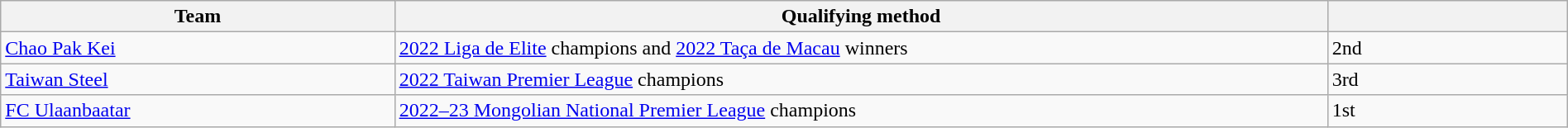<table class="wikitable" style="table-layout:fixed;width:100%;">
<tr>
<th width=25%>Team</th>
<th width=60%>Qualifying method</th>
<th width=15%> </th>
</tr>
<tr>
<td> <a href='#'>Chao Pak Kei</a></td>
<td><a href='#'>2022 Liga de Elite</a> champions and <a href='#'>2022 Taça de Macau</a> winners</td>
<td>2nd </td>
</tr>
<tr>
<td> <a href='#'>Taiwan Steel</a></td>
<td><a href='#'>2022 Taiwan Premier League</a> champions</td>
<td>3rd </td>
</tr>
<tr>
<td> <a href='#'>FC Ulaanbaatar</a></td>
<td><a href='#'>2022–23 Mongolian National Premier League</a> champions</td>
<td>1st</td>
</tr>
</table>
